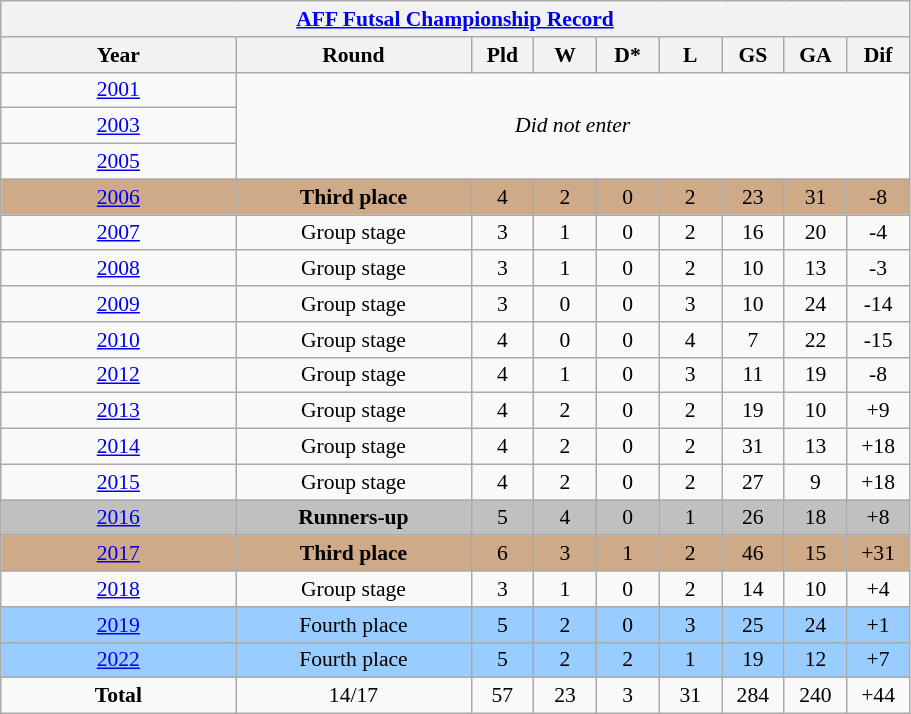<table class="wikitable" style="text-align: center;font-size:90%;">
<tr>
<th colspan=9><a href='#'>AFF Futsal Championship Record</a></th>
</tr>
<tr>
<th width=150>Year</th>
<th width=150>Round</th>
<th width=35>Pld</th>
<th width=35>W</th>
<th width=35>D*</th>
<th width=35>L</th>
<th width=35>GS</th>
<th width=35>GA</th>
<th width=35>Dif</th>
</tr>
<tr>
<td> <a href='#'>2001</a></td>
<td colspan="8" rowspan="3"><em>Did not enter</em></td>
</tr>
<tr>
<td> <a href='#'>2003</a></td>
</tr>
<tr>
<td> <a href='#'>2005</a></td>
</tr>
<tr bgcolor=#CFAA88>
<td> <a href='#'>2006</a></td>
<td><strong>Third place</strong></td>
<td>4</td>
<td>2</td>
<td>0</td>
<td>2</td>
<td>23</td>
<td>31</td>
<td>-8</td>
</tr>
<tr>
<td> <a href='#'>2007</a></td>
<td>Group stage</td>
<td>3</td>
<td>1</td>
<td>0</td>
<td>2</td>
<td>16</td>
<td>20</td>
<td>-4</td>
</tr>
<tr>
<td> <a href='#'>2008</a></td>
<td>Group stage</td>
<td>3</td>
<td>1</td>
<td>0</td>
<td>2</td>
<td>10</td>
<td>13</td>
<td>-3</td>
</tr>
<tr>
<td> <a href='#'>2009</a></td>
<td>Group stage</td>
<td>3</td>
<td>0</td>
<td>0</td>
<td>3</td>
<td>10</td>
<td>24</td>
<td>-14</td>
</tr>
<tr>
<td> <a href='#'>2010</a></td>
<td>Group stage</td>
<td>4</td>
<td>0</td>
<td>0</td>
<td>4</td>
<td>7</td>
<td>22</td>
<td>-15</td>
</tr>
<tr>
<td> <a href='#'>2012</a></td>
<td>Group stage</td>
<td>4</td>
<td>1</td>
<td>0</td>
<td>3</td>
<td>11</td>
<td>19</td>
<td>-8</td>
</tr>
<tr>
<td> <a href='#'>2013</a></td>
<td>Group stage</td>
<td>4</td>
<td>2</td>
<td>0</td>
<td>2</td>
<td>19</td>
<td>10</td>
<td>+9</td>
</tr>
<tr>
<td> <a href='#'>2014</a></td>
<td>Group stage</td>
<td>4</td>
<td>2</td>
<td>0</td>
<td>2</td>
<td>31</td>
<td>13</td>
<td>+18</td>
</tr>
<tr>
<td> <a href='#'>2015</a></td>
<td>Group stage</td>
<td>4</td>
<td>2</td>
<td>0</td>
<td>2</td>
<td>27</td>
<td>9</td>
<td>+18</td>
</tr>
<tr bgcolor=silver>
<td> <a href='#'>2016</a></td>
<td><strong>Runners-up</strong></td>
<td>5</td>
<td>4</td>
<td>0</td>
<td>1</td>
<td>26</td>
<td>18</td>
<td>+8</td>
</tr>
<tr bgcolor=#CFAA88>
<td> <a href='#'>2017</a></td>
<td><strong>Third place</strong></td>
<td>6</td>
<td>3</td>
<td>1</td>
<td>2</td>
<td>46</td>
<td>15</td>
<td>+31</td>
</tr>
<tr>
<td> <a href='#'>2018</a></td>
<td>Group stage</td>
<td>3</td>
<td>1</td>
<td>0</td>
<td>2</td>
<td>14</td>
<td>10</td>
<td>+4</td>
</tr>
<tr bgcolor=#9acdff>
<td> <a href='#'>2019</a></td>
<td>Fourth place</td>
<td>5</td>
<td>2</td>
<td>0</td>
<td>3</td>
<td>25</td>
<td>24</td>
<td>+1</td>
</tr>
<tr bgcolor=#9acdff>
<td> <a href='#'>2022</a></td>
<td>Fourth place</td>
<td>5</td>
<td>2</td>
<td>2</td>
<td>1</td>
<td>19</td>
<td>12</td>
<td>+7</td>
</tr>
<tr>
<td><strong>Total</strong></td>
<td>14/17</td>
<td>57</td>
<td>23</td>
<td>3</td>
<td>31</td>
<td>284</td>
<td>240</td>
<td>+44</td>
</tr>
</table>
